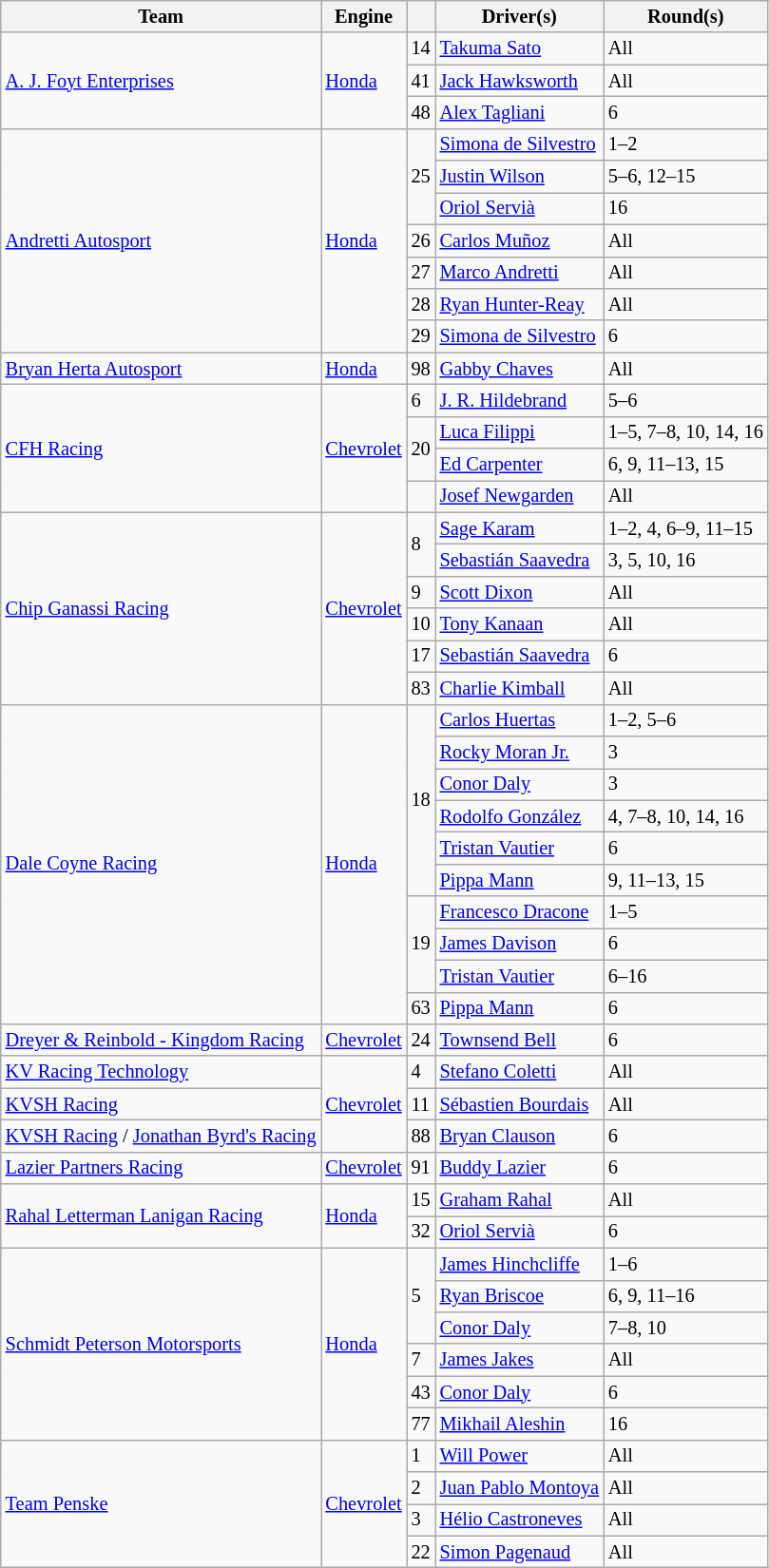<table class="wikitable" style="font-size: 85%">
<tr>
<th>Team</th>
<th>Engine</th>
<th></th>
<th>Driver(s)</th>
<th>Round(s)</th>
</tr>
<tr>
<td rowspan=3><a href='#'>A. J. Foyt Enterprises</a></td>
<td rowspan=3><a href='#'>Honda</a></td>
<td>14</td>
<td> <a href='#'>Takuma Sato</a></td>
<td>All</td>
</tr>
<tr>
<td>41</td>
<td> <a href='#'>Jack Hawksworth</a></td>
<td>All</td>
</tr>
<tr>
<td>48</td>
<td> <a href='#'>Alex Tagliani</a></td>
<td>6</td>
</tr>
<tr>
<td rowspan=7><a href='#'>Andretti Autosport</a></td>
<td rowspan=7><a href='#'>Honda</a></td>
<td rowspan=3>25</td>
<td> <a href='#'>Simona de Silvestro</a></td>
<td>1–2</td>
</tr>
<tr>
<td> <a href='#'>Justin Wilson</a></td>
<td>5–6, 12–15</td>
</tr>
<tr>
<td> <a href='#'>Oriol Servià</a></td>
<td>16</td>
</tr>
<tr>
<td>26</td>
<td> <a href='#'>Carlos Muñoz</a></td>
<td>All</td>
</tr>
<tr>
<td>27</td>
<td> <a href='#'>Marco Andretti</a></td>
<td>All</td>
</tr>
<tr>
<td>28</td>
<td> <a href='#'>Ryan Hunter-Reay</a></td>
<td>All</td>
</tr>
<tr>
<td>29</td>
<td> <a href='#'>Simona de Silvestro</a></td>
<td>6</td>
</tr>
<tr>
<td><a href='#'>Bryan Herta Autosport</a></td>
<td><a href='#'>Honda</a></td>
<td>98</td>
<td> <a href='#'>Gabby Chaves</a> </td>
<td>All</td>
</tr>
<tr>
<td rowspan="4"><a href='#'>CFH Racing</a></td>
<td rowspan="4"><a href='#'>Chevrolet</a></td>
<td>6</td>
<td> <a href='#'>J. R. Hildebrand</a></td>
<td>5–6</td>
</tr>
<tr>
<td rowspan=2>20</td>
<td> <a href='#'>Luca Filippi</a></td>
<td>1–5, 7–8, 10, 14, 16</td>
</tr>
<tr>
<td> <a href='#'>Ed Carpenter</a></td>
<td>6, 9, 11–13, 15</td>
</tr>
<tr>
<td></td>
<td> <a href='#'>Josef Newgarden</a></td>
<td>All</td>
</tr>
<tr>
<td rowspan=6><a href='#'>Chip Ganassi Racing</a></td>
<td rowspan=6><a href='#'>Chevrolet</a></td>
<td rowspan=2>8</td>
<td> <a href='#'>Sage Karam</a> </td>
<td>1–2, 4, 6–9, 11–15</td>
</tr>
<tr>
<td> <a href='#'>Sebastián Saavedra</a></td>
<td>3, 5, 10, 16</td>
</tr>
<tr>
<td>9</td>
<td> <a href='#'>Scott Dixon</a></td>
<td>All</td>
</tr>
<tr>
<td>10</td>
<td> <a href='#'>Tony Kanaan</a></td>
<td>All</td>
</tr>
<tr>
<td>17</td>
<td> <a href='#'>Sebastián Saavedra</a></td>
<td>6</td>
</tr>
<tr>
<td>83</td>
<td> <a href='#'>Charlie Kimball</a></td>
<td>All</td>
</tr>
<tr>
<td rowspan="10"><a href='#'>Dale Coyne Racing</a></td>
<td rowspan="10"><a href='#'>Honda</a></td>
<td rowspan="6">18</td>
<td> <a href='#'>Carlos Huertas</a></td>
<td>1–2, 5–6</td>
</tr>
<tr>
<td> <a href='#'>Rocky Moran Jr.</a>  </td>
<td>3</td>
</tr>
<tr>
<td> <a href='#'>Conor Daly</a>  </td>
<td>3</td>
</tr>
<tr>
<td> <a href='#'>Rodolfo González</a>  </td>
<td>4, 7–8, 10, 14, 16</td>
</tr>
<tr>
<td> <a href='#'>Tristan Vautier</a></td>
<td>6</td>
</tr>
<tr>
<td> <a href='#'>Pippa Mann</a></td>
<td>9, 11–13, 15</td>
</tr>
<tr>
<td rowspan=3>19</td>
<td> <a href='#'>Francesco Dracone</a>  </td>
<td>1–5</td>
</tr>
<tr>
<td> <a href='#'>James Davison</a> </td>
<td>6</td>
</tr>
<tr>
<td> <a href='#'>Tristan Vautier</a></td>
<td>6–16</td>
</tr>
<tr>
<td>63</td>
<td> <a href='#'>Pippa Mann</a></td>
<td>6</td>
</tr>
<tr>
<td><a href='#'>Dreyer & Reinbold - Kingdom Racing</a></td>
<td><a href='#'>Chevrolet</a></td>
<td>24</td>
<td> <a href='#'>Townsend Bell</a></td>
<td>6</td>
</tr>
<tr>
<td><a href='#'>KV Racing Technology</a></td>
<td rowspan="3"><a href='#'>Chevrolet</a></td>
<td>4</td>
<td> <a href='#'>Stefano Coletti</a> </td>
<td>All</td>
</tr>
<tr>
<td><a href='#'>KVSH Racing</a></td>
<td>11</td>
<td> <a href='#'>Sébastien Bourdais</a></td>
<td>All</td>
</tr>
<tr>
<td><a href='#'>KVSH Racing</a> / <a href='#'>Jonathan Byrd's Racing</a></td>
<td>88</td>
<td> <a href='#'>Bryan Clauson</a> </td>
<td>6</td>
</tr>
<tr>
<td><a href='#'>Lazier Partners Racing</a></td>
<td><a href='#'>Chevrolet</a></td>
<td>91</td>
<td> <a href='#'>Buddy Lazier</a></td>
<td>6</td>
</tr>
<tr>
<td rowspan=2><a href='#'>Rahal Letterman Lanigan Racing</a></td>
<td rowspan=2><a href='#'>Honda</a></td>
<td>15</td>
<td> <a href='#'>Graham Rahal</a></td>
<td>All</td>
</tr>
<tr>
<td>32</td>
<td> <a href='#'>Oriol Servià</a></td>
<td>6</td>
</tr>
<tr>
<td rowspan=6><a href='#'>Schmidt Peterson Motorsports</a></td>
<td rowspan=6><a href='#'>Honda</a></td>
<td rowspan=3>5</td>
<td> <a href='#'>James Hinchcliffe</a></td>
<td>1–6</td>
</tr>
<tr>
<td> <a href='#'>Ryan Briscoe</a></td>
<td>6, 9, 11–16</td>
</tr>
<tr>
<td> <a href='#'>Conor Daly</a>  </td>
<td>7–8, 10</td>
</tr>
<tr>
<td>7</td>
<td> <a href='#'>James Jakes</a></td>
<td>All</td>
</tr>
<tr>
<td>43</td>
<td> <a href='#'>Conor Daly</a> </td>
<td>6</td>
</tr>
<tr>
<td>77</td>
<td> <a href='#'>Mikhail Aleshin</a></td>
<td>16</td>
</tr>
<tr>
<td rowspan=4><a href='#'>Team Penske</a></td>
<td rowspan=4><a href='#'>Chevrolet</a></td>
<td>1</td>
<td> <a href='#'>Will Power</a></td>
<td>All</td>
</tr>
<tr>
<td>2</td>
<td> <a href='#'>Juan Pablo Montoya</a></td>
<td>All</td>
</tr>
<tr>
<td>3</td>
<td> <a href='#'>Hélio Castroneves</a></td>
<td>All</td>
</tr>
<tr>
<td>22</td>
<td> <a href='#'>Simon Pagenaud</a></td>
<td>All</td>
</tr>
</table>
